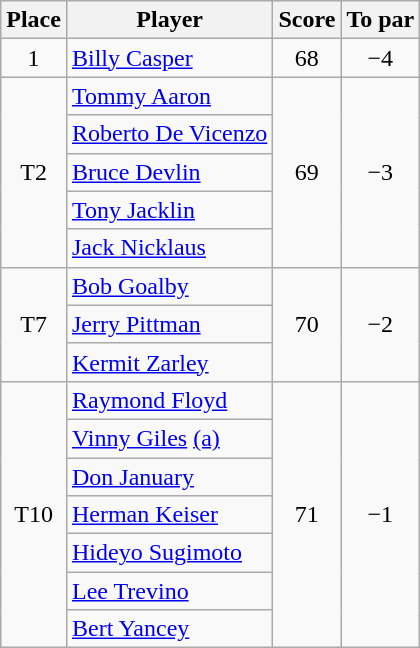<table class="wikitable">
<tr>
<th>Place</th>
<th>Player</th>
<th>Score</th>
<th>To par</th>
</tr>
<tr>
<td align="center">1</td>
<td> <a href='#'>Billy Casper</a></td>
<td align="center">68</td>
<td align="center">−4</td>
</tr>
<tr>
<td rowspan="5" align="center">T2</td>
<td> <a href='#'>Tommy Aaron</a></td>
<td rowspan="5" align="center">69</td>
<td rowspan="5" align="center">−3</td>
</tr>
<tr>
<td> <a href='#'>Roberto De Vicenzo</a></td>
</tr>
<tr>
<td> <a href='#'>Bruce Devlin</a></td>
</tr>
<tr>
<td> <a href='#'>Tony Jacklin</a></td>
</tr>
<tr>
<td> <a href='#'>Jack Nicklaus</a></td>
</tr>
<tr>
<td rowspan="3" align="center">T7</td>
<td> <a href='#'>Bob Goalby</a></td>
<td rowspan="3" align="center">70</td>
<td rowspan="3" align="center">−2</td>
</tr>
<tr>
<td> <a href='#'>Jerry Pittman</a></td>
</tr>
<tr>
<td> <a href='#'>Kermit Zarley</a></td>
</tr>
<tr>
<td rowspan="7" align="center">T10</td>
<td> <a href='#'>Raymond Floyd</a></td>
<td rowspan="7" align="center">71</td>
<td rowspan="7" align="center">−1</td>
</tr>
<tr>
<td> <a href='#'>Vinny Giles</a> <a href='#'>(a)</a></td>
</tr>
<tr>
<td> <a href='#'>Don January</a></td>
</tr>
<tr>
<td> <a href='#'>Herman Keiser</a></td>
</tr>
<tr>
<td> <a href='#'>Hideyo Sugimoto</a></td>
</tr>
<tr>
<td> <a href='#'>Lee Trevino</a></td>
</tr>
<tr>
<td> <a href='#'>Bert Yancey</a></td>
</tr>
</table>
